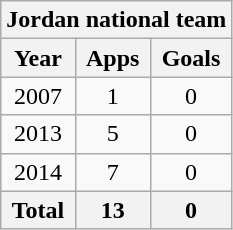<table class="wikitable" style="text-align:center">
<tr>
<th colspan=3>Jordan national team</th>
</tr>
<tr>
<th>Year</th>
<th>Apps</th>
<th>Goals</th>
</tr>
<tr>
<td>2007</td>
<td>1</td>
<td>0</td>
</tr>
<tr>
<td>2013</td>
<td>5</td>
<td>0</td>
</tr>
<tr>
<td>2014</td>
<td>7</td>
<td>0</td>
</tr>
<tr>
<th>Total</th>
<th>13</th>
<th>0</th>
</tr>
</table>
